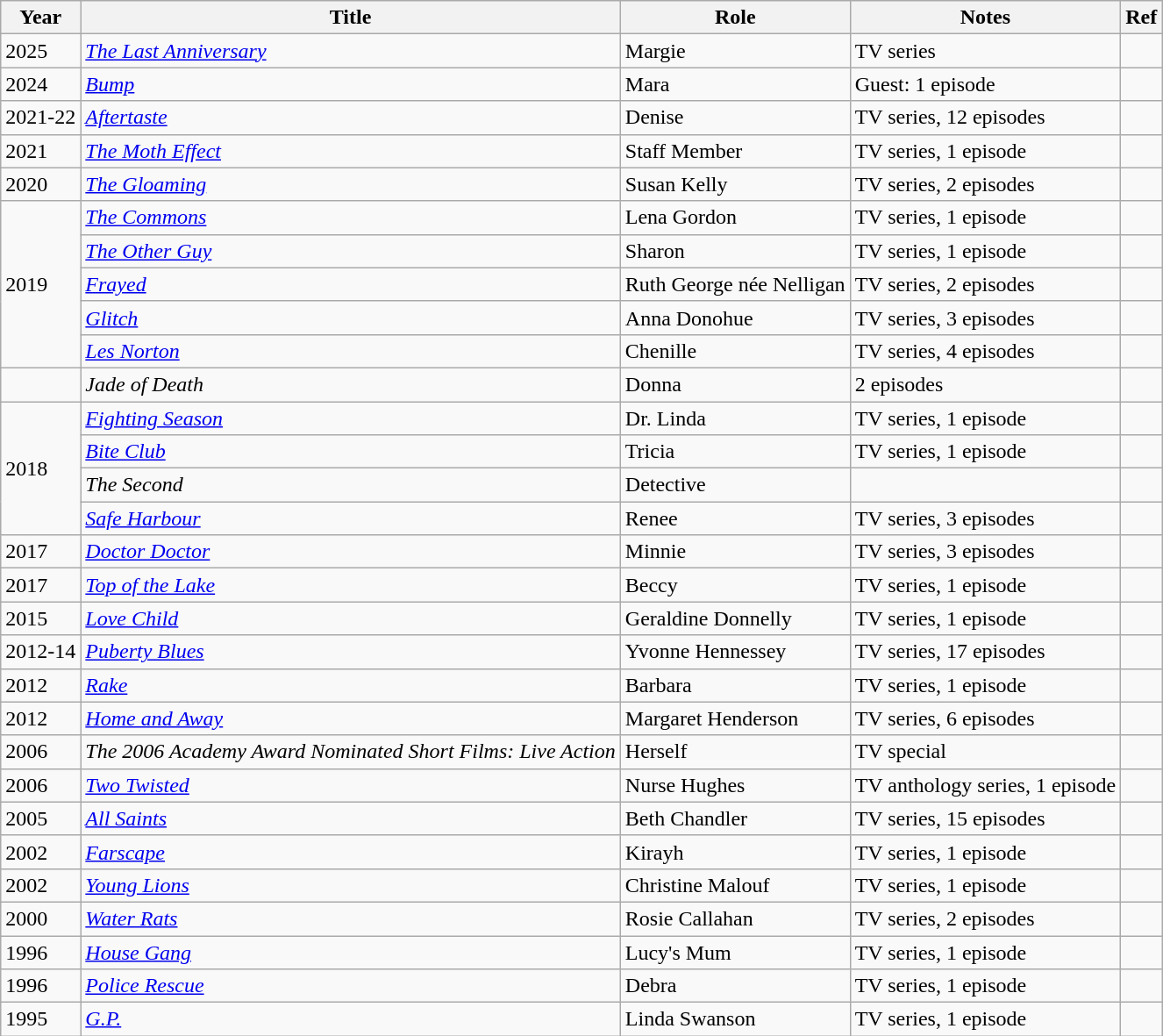<table class="wikitable">
<tr>
<th>Year</th>
<th>Title</th>
<th>Role</th>
<th>Notes</th>
<th>Ref</th>
</tr>
<tr>
<td>2025</td>
<td><em><a href='#'>The Last Anniversary</a></em></td>
<td>Margie</td>
<td>TV series</td>
<td></td>
</tr>
<tr>
<td>2024</td>
<td><em><a href='#'>Bump</a></em></td>
<td>Mara</td>
<td>Guest: 1 episode</td>
<td></td>
</tr>
<tr>
<td>2021-22</td>
<td><em><a href='#'>Aftertaste</a></em></td>
<td>Denise</td>
<td>TV series, 12 episodes</td>
<td></td>
</tr>
<tr>
<td>2021</td>
<td><em><a href='#'>The Moth Effect</a></em></td>
<td>Staff Member</td>
<td>TV series, 1 episode</td>
<td></td>
</tr>
<tr>
<td>2020</td>
<td><em><a href='#'>The Gloaming</a></em></td>
<td>Susan Kelly</td>
<td>TV series, 2 episodes</td>
<td></td>
</tr>
<tr>
<td rowspan="5">2019</td>
<td><em><a href='#'>The Commons</a></em></td>
<td>Lena Gordon</td>
<td>TV series, 1 episode</td>
<td></td>
</tr>
<tr>
<td><em><a href='#'>The Other Guy</a></em></td>
<td>Sharon</td>
<td>TV series, 1 episode</td>
<td></td>
</tr>
<tr>
<td><em><a href='#'>Frayed</a></em></td>
<td>Ruth George née Nelligan</td>
<td>TV series, 2 episodes</td>
<td></td>
</tr>
<tr>
<td><em><a href='#'>Glitch</a></em></td>
<td>Anna Donohue</td>
<td>TV series, 3 episodes</td>
<td></td>
</tr>
<tr>
<td><em><a href='#'>Les Norton</a></em></td>
<td>Chenille</td>
<td>TV series, 4 episodes</td>
<td></td>
</tr>
<tr>
<td></td>
<td><em>Jade of Death</em></td>
<td>Donna</td>
<td>2 episodes</td>
<td></td>
</tr>
<tr>
<td rowspan="4">2018</td>
<td><em><a href='#'>Fighting Season</a></em></td>
<td>Dr. Linda</td>
<td>TV series, 1 episode</td>
<td></td>
</tr>
<tr>
<td><em><a href='#'>Bite Club</a></em></td>
<td>Tricia</td>
<td>TV series, 1 episode</td>
<td></td>
</tr>
<tr>
<td><em>The Second</em></td>
<td>Detective</td>
<td></td>
<td></td>
</tr>
<tr>
<td><em><a href='#'>Safe Harbour</a></em></td>
<td>Renee</td>
<td>TV series, 3 episodes</td>
<td></td>
</tr>
<tr>
<td>2017</td>
<td><em><a href='#'>Doctor Doctor</a></em></td>
<td>Minnie</td>
<td>TV series, 3 episodes</td>
<td></td>
</tr>
<tr>
<td>2017</td>
<td><em><a href='#'>Top of the Lake</a></em></td>
<td>Beccy</td>
<td>TV series, 1 episode</td>
<td></td>
</tr>
<tr>
<td>2015</td>
<td><em><a href='#'>Love Child</a></em></td>
<td>Geraldine Donnelly</td>
<td>TV series, 1 episode</td>
<td></td>
</tr>
<tr>
<td>2012-14</td>
<td><em><a href='#'>Puberty Blues</a></em></td>
<td>Yvonne Hennessey</td>
<td>TV series, 17 episodes</td>
<td></td>
</tr>
<tr>
<td>2012</td>
<td><em><a href='#'>Rake</a></em></td>
<td>Barbara</td>
<td>TV series, 1 episode</td>
<td></td>
</tr>
<tr>
<td>2012</td>
<td><em><a href='#'>Home and Away</a></em></td>
<td>Margaret Henderson</td>
<td>TV series, 6 episodes</td>
<td></td>
</tr>
<tr>
<td>2006</td>
<td><em>The 2006 Academy Award Nominated Short Films: Live Action</em></td>
<td>Herself</td>
<td>TV special</td>
<td></td>
</tr>
<tr>
<td>2006</td>
<td><em><a href='#'>Two Twisted</a></em></td>
<td>Nurse Hughes</td>
<td>TV anthology series, 1 episode</td>
<td></td>
</tr>
<tr>
<td>2005</td>
<td><em><a href='#'>All Saints</a></em></td>
<td>Beth Chandler</td>
<td>TV series, 15 episodes</td>
<td></td>
</tr>
<tr>
<td>2002</td>
<td><em><a href='#'>Farscape</a></em></td>
<td>Kirayh</td>
<td>TV series, 1 episode</td>
<td></td>
</tr>
<tr>
<td>2002</td>
<td><em><a href='#'>Young Lions</a></em></td>
<td>Christine Malouf</td>
<td>TV series, 1 episode</td>
<td></td>
</tr>
<tr>
<td>2000</td>
<td><em><a href='#'>Water Rats</a></em></td>
<td>Rosie Callahan</td>
<td>TV series, 2 episodes</td>
<td></td>
</tr>
<tr>
<td>1996</td>
<td><em><a href='#'>House Gang</a></em></td>
<td>Lucy's Mum</td>
<td>TV series, 1 episode</td>
<td></td>
</tr>
<tr>
<td>1996</td>
<td><em><a href='#'>Police Rescue</a></em></td>
<td>Debra</td>
<td>TV series, 1 episode</td>
<td></td>
</tr>
<tr>
<td>1995</td>
<td><em><a href='#'>G.P.</a></em></td>
<td>Linda Swanson</td>
<td>TV series, 1 episode</td>
<td></td>
</tr>
</table>
